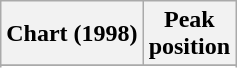<table class="wikitable sortable plainrowheaders" style="text-align:center">
<tr>
<th scope="col">Chart (1998)</th>
<th scope="col">Peak<br>position</th>
</tr>
<tr>
</tr>
<tr>
</tr>
<tr>
</tr>
</table>
